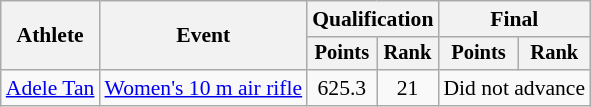<table class="wikitable" style="font-size:90%; text-align:center">
<tr>
<th rowspan="2">Athlete</th>
<th rowspan="2">Event</th>
<th colspan="2">Qualification</th>
<th colspan="2">Final</th>
</tr>
<tr style="font-size:95%">
<th>Points</th>
<th>Rank</th>
<th>Points</th>
<th>Rank</th>
</tr>
<tr>
<td style="text-align:left"><a href='#'>Adele Tan</a></td>
<td style="text-align:left"><a href='#'>Women's 10 m air rifle</a></td>
<td>625.3</td>
<td>21</td>
<td colspan="2">Did not advance</td>
</tr>
</table>
